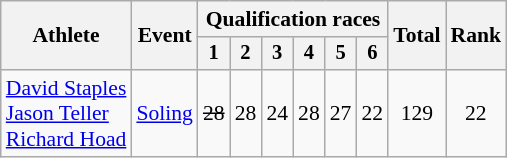<table class="wikitable" style="font-size:90%">
<tr>
<th rowspan="2">Athlete</th>
<th rowspan="2">Event</th>
<th colspan="6">Qualification races</th>
<th rowspan="2">Total</th>
<th rowspan="2">Rank</th>
</tr>
<tr style="vertical-align:bottom; font-size:95%">
<th>1</th>
<th>2</th>
<th>3</th>
<th>4</th>
<th>5</th>
<th>6</th>
</tr>
<tr align=center>
<td align=left><a href='#'>David Staples</a><br><a href='#'>Jason Teller</a><br><a href='#'>Richard Hoad</a></td>
<td align=left><a href='#'>Soling</a></td>
<td><s>28</s></td>
<td>28</td>
<td>24</td>
<td>28</td>
<td>27</td>
<td>22</td>
<td>129</td>
<td>22</td>
</tr>
</table>
